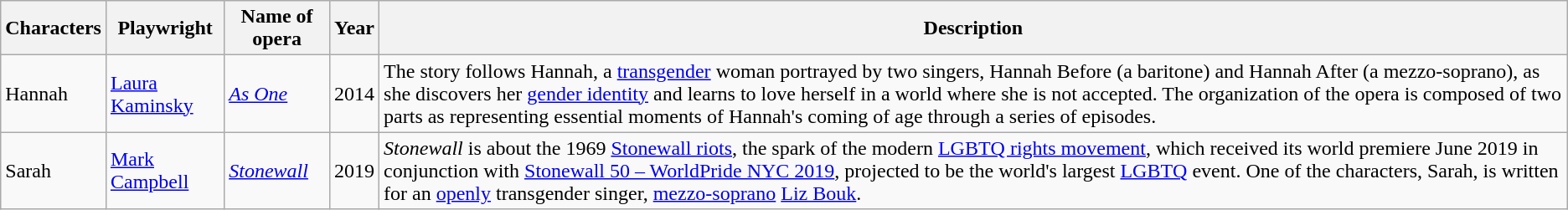<table class="wikitable plainrowheaders sortable collapsible">
<tr>
<th width=>Characters</th>
<th width=>Playwright</th>
<th width=>Name of opera</th>
<th width=>Year</th>
<th width=>Description</th>
</tr>
<tr>
<td>Hannah</td>
<td><a href='#'>Laura Kaminsky</a></td>
<td><em><a href='#'>As One</a></em></td>
<td>2014</td>
<td>The story follows Hannah, a <a href='#'>transgender</a> woman portrayed by two singers, Hannah Before (a baritone) and Hannah After (a mezzo-soprano), as she discovers her <a href='#'>gender identity</a> and learns to love herself in a world where she is not accepted. The organization of the opera is composed of two parts as representing essential moments of Hannah's coming of age through a series of episodes.</td>
</tr>
<tr>
<td>Sarah</td>
<td><a href='#'>Mark Campbell</a></td>
<td><em><a href='#'>Stonewall</a></em></td>
<td>2019</td>
<td><em>Stonewall</em> is about the 1969 <a href='#'>Stonewall riots</a>, the spark of the modern <a href='#'>LGBTQ rights movement</a>, which received its world premiere June 2019 in conjunction with <a href='#'>Stonewall 50 – WorldPride NYC 2019</a>, projected to be the world's largest <a href='#'>LGBTQ</a> event. One of the characters, Sarah, is written for an <a href='#'>openly</a> transgender singer, <a href='#'>mezzo-soprano</a> <a href='#'>Liz Bouk</a>.</td>
</tr>
</table>
